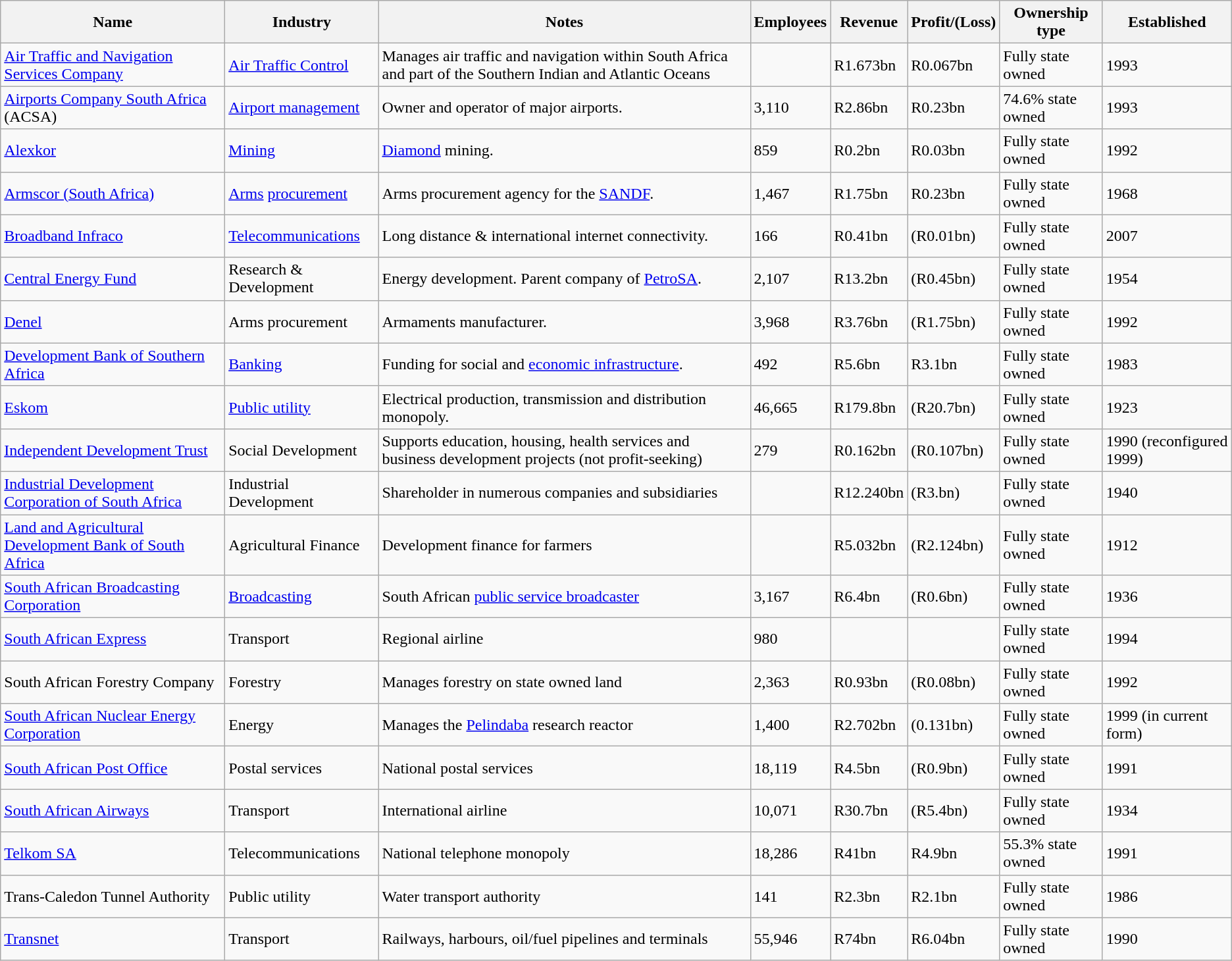<table class="wikitable sortable static-row-numbers static-row-header-text">
<tr>
<th>Name</th>
<th>Industry</th>
<th>Notes</th>
<th>Employees</th>
<th>Revenue</th>
<th>Profit/(Loss)</th>
<th>Ownership type</th>
<th>Established</th>
</tr>
<tr>
<td><a href='#'>Air Traffic and Navigation Services Company</a></td>
<td><a href='#'>Air Traffic Control</a></td>
<td>Manages air traffic and navigation within South Africa and part of the Southern Indian and Atlantic Oceans</td>
<td></td>
<td>R1.673bn</td>
<td>R0.067bn</td>
<td>Fully state owned</td>
<td>1993</td>
</tr>
<tr>
<td><a href='#'>Airports Company South Africa</a> (ACSA)</td>
<td><a href='#'>Airport management</a></td>
<td>Owner and operator of major airports.</td>
<td>3,110</td>
<td>R2.86bn</td>
<td>R0.23bn</td>
<td>74.6% state owned</td>
<td>1993</td>
</tr>
<tr>
<td><a href='#'>Alexkor</a></td>
<td><a href='#'>Mining</a></td>
<td><a href='#'>Diamond</a> mining.</td>
<td>859</td>
<td>R0.2bn</td>
<td>R0.03bn</td>
<td>Fully state owned</td>
<td>1992</td>
</tr>
<tr>
<td><a href='#'>Armscor (South Africa)</a></td>
<td><a href='#'>Arms</a> <a href='#'>procurement</a></td>
<td>Arms procurement agency for the <a href='#'>SANDF</a>.</td>
<td>1,467</td>
<td>R1.75bn</td>
<td>R0.23bn</td>
<td>Fully state owned</td>
<td>1968</td>
</tr>
<tr>
<td><a href='#'>Broadband Infraco</a></td>
<td><a href='#'>Telecommunications</a></td>
<td>Long distance & international internet connectivity.</td>
<td>166</td>
<td>R0.41bn</td>
<td>(R0.01bn)</td>
<td>Fully state owned</td>
<td>2007</td>
</tr>
<tr>
<td><a href='#'>Central Energy Fund</a></td>
<td>Research & Development</td>
<td>Energy development. Parent company of <a href='#'>PetroSA</a>.</td>
<td>2,107</td>
<td>R13.2bn</td>
<td>(R0.45bn)</td>
<td>Fully state owned</td>
<td>1954</td>
</tr>
<tr>
<td><a href='#'>Denel</a></td>
<td>Arms procurement</td>
<td>Armaments manufacturer.</td>
<td>3,968</td>
<td>R3.76bn</td>
<td>(R1.75bn)</td>
<td>Fully state owned</td>
<td>1992</td>
</tr>
<tr>
<td><a href='#'>Development Bank of Southern Africa</a></td>
<td><a href='#'>Banking</a></td>
<td>Funding for social and <a href='#'>economic infrastructure</a>.</td>
<td>492</td>
<td>R5.6bn</td>
<td>R3.1bn</td>
<td>Fully state owned</td>
<td>1983</td>
</tr>
<tr>
<td><a href='#'>Eskom</a></td>
<td><a href='#'>Public utility</a></td>
<td>Electrical production, transmission and distribution monopoly.</td>
<td>46,665</td>
<td>R179.8bn</td>
<td>(R20.7bn)<br></td>
<td>Fully state owned</td>
<td>1923</td>
</tr>
<tr>
<td><a href='#'>Independent Development Trust</a></td>
<td>Social Development</td>
<td>Supports education, housing, health services and business development projects (not profit-seeking)</td>
<td>279</td>
<td>R0.162bn</td>
<td>(R0.107bn)</td>
<td>Fully state owned</td>
<td>1990 (reconfigured 1999)</td>
</tr>
<tr>
<td><a href='#'>Industrial Development Corporation of South Africa</a></td>
<td>Industrial Development</td>
<td>Shareholder in numerous companies and subsidiaries</td>
<td></td>
<td>R12.240bn</td>
<td>(R3.bn)</td>
<td>Fully state owned</td>
<td>1940</td>
</tr>
<tr>
<td><a href='#'>Land and Agricultural Development Bank of South Africa</a></td>
<td>Agricultural Finance</td>
<td>Development finance for farmers</td>
<td></td>
<td>R5.032bn</td>
<td>(R2.124bn)</td>
<td>Fully state owned</td>
<td>1912</td>
</tr>
<tr>
<td><a href='#'>South African Broadcasting Corporation</a></td>
<td><a href='#'>Broadcasting</a></td>
<td>South African <a href='#'>public service broadcaster</a></td>
<td>3,167</td>
<td>R6.4bn</td>
<td>(R0.6bn)</td>
<td>Fully state owned</td>
<td>1936</td>
</tr>
<tr>
<td><a href='#'>South African Express</a></td>
<td>Transport</td>
<td>Regional airline</td>
<td>980</td>
<td></td>
<td></td>
<td>Fully state owned</td>
<td>1994</td>
</tr>
<tr>
<td>South African Forestry Company</td>
<td>Forestry</td>
<td>Manages forestry on state owned land</td>
<td>2,363</td>
<td>R0.93bn</td>
<td>(R0.08bn)</td>
<td>Fully state owned</td>
<td>1992</td>
</tr>
<tr>
<td><a href='#'>South African Nuclear Energy Corporation</a></td>
<td>Energy</td>
<td>Manages the <a href='#'>Pelindaba</a> research reactor</td>
<td>1,400</td>
<td>R2.702bn</td>
<td>(0.131bn)</td>
<td>Fully state owned</td>
<td>1999 (in current form)</td>
</tr>
<tr>
<td><a href='#'>South African Post Office</a></td>
<td>Postal services</td>
<td>National postal services</td>
<td>18,119</td>
<td>R4.5bn</td>
<td>(R0.9bn)</td>
<td>Fully state owned</td>
<td>1991</td>
</tr>
<tr>
<td><a href='#'>South African Airways</a></td>
<td>Transport</td>
<td>International airline</td>
<td>10,071</td>
<td>R30.7bn</td>
<td>(R5.4bn)</td>
<td>Fully state owned</td>
<td>1934</td>
</tr>
<tr>
<td><a href='#'>Telkom SA</a></td>
<td>Telecommunications</td>
<td>National telephone monopoly</td>
<td>18,286</td>
<td>R41bn</td>
<td>R4.9bn</td>
<td>55.3% state owned</td>
<td>1991</td>
</tr>
<tr>
<td>Trans-Caledon Tunnel Authority</td>
<td>Public utility</td>
<td>Water transport authority</td>
<td>141</td>
<td>R2.3bn</td>
<td>R2.1bn</td>
<td>Fully state owned</td>
<td>1986</td>
</tr>
<tr>
<td><a href='#'>Transnet</a></td>
<td>Transport</td>
<td>Railways, harbours, oil/fuel pipelines and terminals</td>
<td>55,946</td>
<td>R74bn</td>
<td>R6.04bn</td>
<td>Fully state owned</td>
<td>1990</td>
</tr>
</table>
